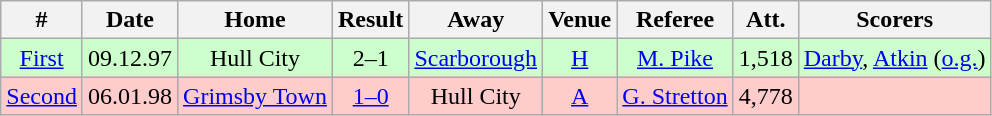<table class="wikitable " style="font-size:100%; text-align:center">
<tr>
<th>#</th>
<th>Date</th>
<th>Home</th>
<th>Result</th>
<th>Away</th>
<th>Venue</th>
<th>Referee</th>
<th>Att.</th>
<th>Scorers</th>
</tr>
<tr style="background: #CCFFCC;">
<td><a href='#'>First</a></td>
<td>09.12.97</td>
<td>Hull City</td>
<td>2–1</td>
<td><a href='#'>Scarborough</a></td>
<td><a href='#'>H</a></td>
<td><a href='#'>M. Pike</a></td>
<td>1,518</td>
<td><a href='#'>Darby</a>, <a href='#'>Atkin</a> (<a href='#'>o.g.</a>)</td>
</tr>
<tr style="background: #FFCCCC;">
<td><a href='#'>Second</a></td>
<td>06.01.98</td>
<td><a href='#'>Grimsby Town</a></td>
<td><a href='#'>1–0</a></td>
<td>Hull City</td>
<td><a href='#'>A</a></td>
<td><a href='#'>G. Stretton</a></td>
<td>4,778</td>
<td></td>
</tr>
</table>
